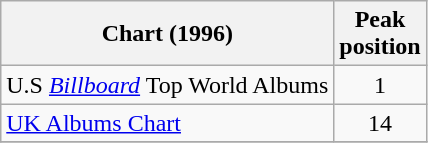<table class="wikitable sortable">
<tr>
<th>Chart (1996)</th>
<th>Peak<br>position</th>
</tr>
<tr>
<td>U.S <em><a href='#'>Billboard</a></em> Top World Albums</td>
<td align="center">1</td>
</tr>
<tr>
<td><a href='#'>UK Albums Chart</a></td>
<td align="center">14</td>
</tr>
<tr>
</tr>
</table>
